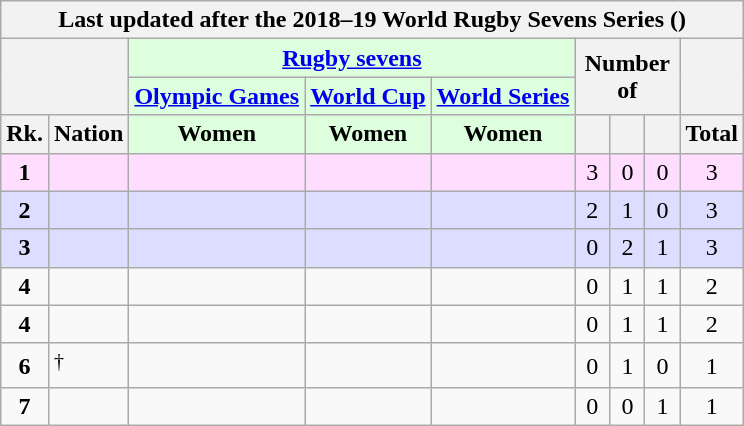<table class="wikitable" style="margin-top: 0em; text-align: center; font-size: 100%;">
<tr>
<th colspan="9">Last updated after the 2018–19 World Rugby Sevens Series ()</th>
</tr>
<tr>
<th rowspan="2" colspan="2"></th>
<th colspan="3" style="background: #dfd;"><a href='#'>Rugby sevens</a></th>
<th rowspan="2" colspan="3">Number of</th>
<th rowspan="2"></th>
</tr>
<tr>
<th style="background: #dfd;"><a href='#'>Olympic Games</a></th>
<th style="background: #dfd;"><a href='#'>World Cup</a></th>
<th style="background: #dfd;"><a href='#'>World Series</a></th>
</tr>
<tr>
<th style="width: 1em;">Rk.</th>
<th>Nation</th>
<th style="background: #dfd;">Women</th>
<th style="background: #dfd;">Women</th>
<th style="background: #dfd;">Women</th>
<th style="width: 1em;"></th>
<th style="width: 1em;"></th>
<th style="width: 1em;"></th>
<th style="width: 1em;">Total</th>
</tr>
<tr style="background: #fdf;">
<td><strong>1</strong></td>
<td style="text-align: left;"></td>
<td></td>
<td></td>
<td></td>
<td>3</td>
<td>0</td>
<td>0</td>
<td>3</td>
</tr>
<tr style="background: #ddf;">
<td><strong>2</strong></td>
<td style="text-align: left;"></td>
<td></td>
<td></td>
<td></td>
<td>2</td>
<td>1</td>
<td>0</td>
<td>3</td>
</tr>
<tr style="background: #ddf;">
<td><strong>3</strong></td>
<td style="text-align: left;"></td>
<td></td>
<td></td>
<td></td>
<td>0</td>
<td>2</td>
<td>1</td>
<td>3</td>
</tr>
<tr>
<td><strong>4</strong></td>
<td style="text-align: left;"></td>
<td></td>
<td></td>
<td></td>
<td>0</td>
<td>1</td>
<td>1</td>
<td>2</td>
</tr>
<tr>
<td><strong>4</strong></td>
<td style="text-align: left;"></td>
<td></td>
<td></td>
<td></td>
<td>0</td>
<td>1</td>
<td>1</td>
<td>2</td>
</tr>
<tr>
<td><strong>6</strong></td>
<td style="text-align: left;"><sup>†</sup></td>
<td></td>
<td></td>
<td></td>
<td>0</td>
<td>1</td>
<td>0</td>
<td>1</td>
</tr>
<tr>
<td><strong>7</strong></td>
<td style="text-align: left;"></td>
<td></td>
<td></td>
<td></td>
<td>0</td>
<td>0</td>
<td>1</td>
<td>1</td>
</tr>
</table>
